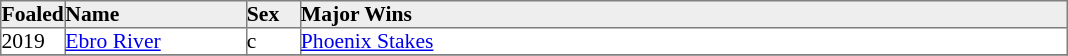<table border="1" cellpadding="0" style="border-collapse: collapse; font-size:90%">
<tr bgcolor="#eeeeee">
<td width="35px"><strong>Foaled</strong></td>
<td width="120px"><strong>Name</strong></td>
<td width="35px"><strong>Sex</strong></td>
<td width="510px"><strong>Major Wins</strong></td>
</tr>
<tr>
<td>2019</td>
<td><a href='#'>Ebro River</a></td>
<td>c</td>
<td><a href='#'>Phoenix Stakes</a></td>
</tr>
<tr>
</tr>
</table>
